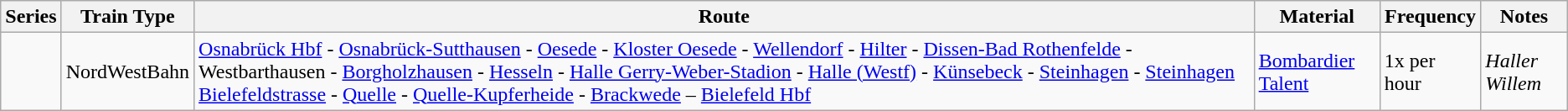<table class="wikitable vatop">
<tr>
<th>Series</th>
<th>Train Type</th>
<th>Route</th>
<th>Material</th>
<th>Frequency</th>
<th>Notes</th>
</tr>
<tr>
<td></td>
<td>NordWestBahn</td>
<td><a href='#'>Osnabrück Hbf</a> - <a href='#'>Osnabrück-Sutthausen</a> - <a href='#'>Oesede</a> - <a href='#'>Kloster Oesede</a> - <a href='#'>Wellendorf</a> - <a href='#'>Hilter</a> - <a href='#'>Dissen-Bad Rothenfelde</a> - Westbarthausen - <a href='#'>Borgholzhausen</a> - <a href='#'>Hesseln</a> - <a href='#'>Halle Gerry-Weber-Stadion</a> - <a href='#'>Halle (Westf)</a> - <a href='#'>Künsebeck</a> - <a href='#'>Steinhagen</a> - <a href='#'>Steinhagen Bielefeldstrasse</a> - <a href='#'>Quelle</a> - <a href='#'>Quelle-Kupferheide</a> - <a href='#'>Brackwede</a> – <a href='#'>Bielefeld Hbf</a></td>
<td><a href='#'>Bombardier Talent</a></td>
<td>1x per hour</td>
<td><em>Haller Willem</em></td>
</tr>
</table>
